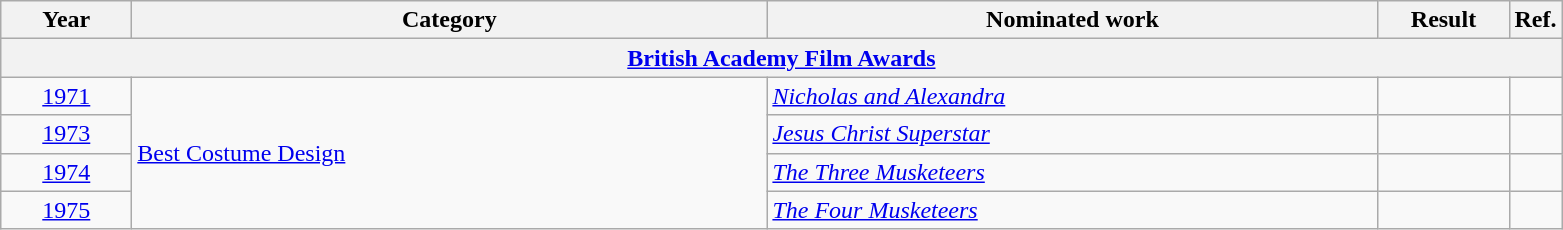<table class=wikitable>
<tr>
<th scope="col" style="width:5em;">Year</th>
<th scope="col" style="width:26em;">Category</th>
<th scope="col" style="width:25em;">Nominated work</th>
<th scope="col" style="width:5em;">Result</th>
<th>Ref.</th>
</tr>
<tr>
<th colspan="5"><a href='#'>British Academy Film Awards</a></th>
</tr>
<tr>
<td style="text-align:center;"><a href='#'>1971</a></td>
<td rowspan="4"><a href='#'>Best Costume Design</a></td>
<td><em><a href='#'>Nicholas and Alexandra</a></em></td>
<td></td>
<td style="text-align:center;"></td>
</tr>
<tr>
<td style="text-align:center;"><a href='#'>1973</a></td>
<td><em><a href='#'>Jesus Christ Superstar</a></em></td>
<td></td>
<td style="text-align:center;"></td>
</tr>
<tr>
<td style="text-align:center;"><a href='#'>1974</a></td>
<td><em><a href='#'>The Three Musketeers</a></em></td>
<td></td>
<td style="text-align:center;"></td>
</tr>
<tr>
<td style="text-align:center;"><a href='#'>1975</a></td>
<td><em><a href='#'>The Four Musketeers</a></em></td>
<td></td>
<td style="text-align:center;"></td>
</tr>
</table>
